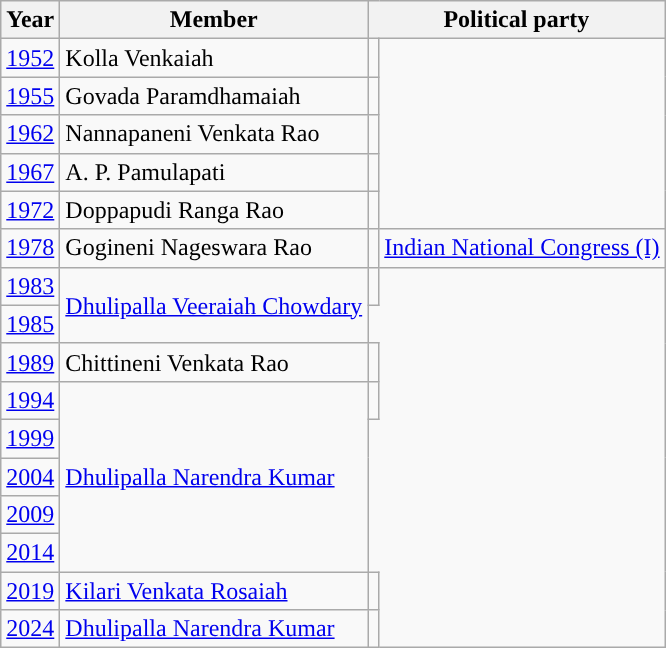<table class="wikitable sortable">
<tr>
<th>Year</th>
<th>Member</th>
<th colspan="2">Political party</th>
</tr>
<tr>
<td><a href='#'>1952</a></td>
<td>Kolla Venkaiah</td>
<td></td>
</tr>
<tr>
<td><a href='#'>1955</a></td>
<td>Govada Paramdhamaiah</td>
<td></td>
</tr>
<tr>
<td><a href='#'>1962</a></td>
<td>Nannapaneni Venkata Rao</td>
<td></td>
</tr>
<tr>
<td><a href='#'>1967</a></td>
<td>A. P. Pamulapati</td>
<td></td>
</tr>
<tr>
<td><a href='#'>1972</a></td>
<td>Doppapudi Ranga Rao</td>
<td></td>
</tr>
<tr>
<td><a href='#'>1978</a></td>
<td>Gogineni Nageswara Rao</td>
<td style="background-color: "></td>
<td><a href='#'>Indian National Congress (I)</a></td>
</tr>
<tr>
<td><a href='#'>1983</a></td>
<td rowspan=2><a href='#'>Dhulipalla Veeraiah Chowdary</a></td>
<td></td>
</tr>
<tr>
<td><a href='#'>1985</a></td>
</tr>
<tr>
<td><a href='#'>1989</a></td>
<td>Chittineni Venkata Rao</td>
<td></td>
</tr>
<tr>
<td><a href='#'>1994</a></td>
<td rowspan=5><a href='#'>Dhulipalla Narendra Kumar</a></td>
<td></td>
</tr>
<tr>
<td><a href='#'>1999</a></td>
</tr>
<tr>
<td><a href='#'>2004</a></td>
</tr>
<tr>
<td><a href='#'>2009</a></td>
</tr>
<tr>
<td><a href='#'>2014</a></td>
</tr>
<tr>
<td><a href='#'>2019</a></td>
<td><a href='#'>Kilari Venkata Rosaiah</a></td>
<td></td>
</tr>
<tr>
<td><a href='#'>2024</a></td>
<td><a href='#'>Dhulipalla Narendra Kumar</a></td>
<td></td>
</tr>
</table>
